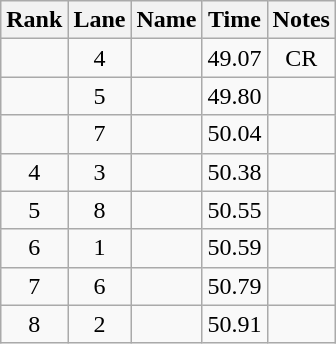<table class="wikitable sortable" style="text-align:center">
<tr>
<th>Rank</th>
<th>Lane</th>
<th>Name</th>
<th>Time</th>
<th>Notes</th>
</tr>
<tr>
<td></td>
<td>4</td>
<td align=left></td>
<td>49.07</td>
<td>CR</td>
</tr>
<tr>
<td></td>
<td>5</td>
<td align=left></td>
<td>49.80</td>
<td></td>
</tr>
<tr>
<td></td>
<td>7</td>
<td align=left></td>
<td>50.04</td>
<td></td>
</tr>
<tr>
<td>4</td>
<td>3</td>
<td align=left></td>
<td>50.38</td>
<td></td>
</tr>
<tr>
<td>5</td>
<td>8</td>
<td align=left></td>
<td>50.55</td>
<td></td>
</tr>
<tr>
<td>6</td>
<td>1</td>
<td align=left></td>
<td>50.59</td>
<td></td>
</tr>
<tr>
<td>7</td>
<td>6</td>
<td align=left></td>
<td>50.79</td>
<td></td>
</tr>
<tr>
<td>8</td>
<td>2</td>
<td align=left></td>
<td>50.91</td>
<td></td>
</tr>
</table>
